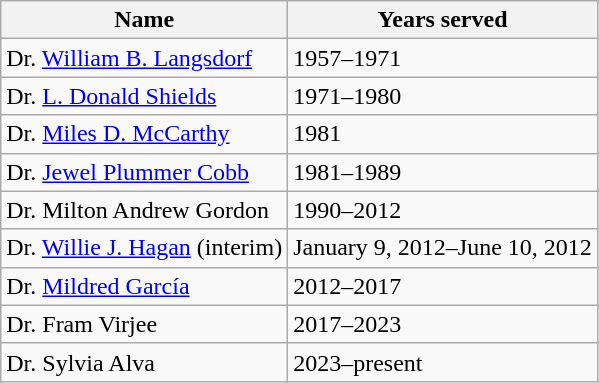<table class="wikitable">
<tr>
<th>Name</th>
<th>Years served</th>
</tr>
<tr>
<td>Dr. <a href='#'>William B. Langsdorf</a></td>
<td>1957–1971</td>
</tr>
<tr>
<td>Dr. <a href='#'>L. Donald Shields</a></td>
<td>1971–1980</td>
</tr>
<tr>
<td>Dr. <a href='#'>Miles D. McCarthy</a></td>
<td>1981</td>
</tr>
<tr>
<td>Dr. <a href='#'>Jewel Plummer Cobb</a></td>
<td>1981–1989</td>
</tr>
<tr>
<td>Dr. Milton Andrew Gordon</td>
<td>1990–2012</td>
</tr>
<tr>
<td>Dr. <a href='#'>Willie J. Hagan</a> (interim)</td>
<td>January 9, 2012–June 10, 2012</td>
</tr>
<tr>
<td>Dr. <a href='#'>Mildred García</a></td>
<td>2012–2017</td>
</tr>
<tr>
<td>Dr. Fram Virjee</td>
<td>2017–2023</td>
</tr>
<tr>
<td>Dr. Sylvia Alva</td>
<td>2023–present</td>
</tr>
</table>
